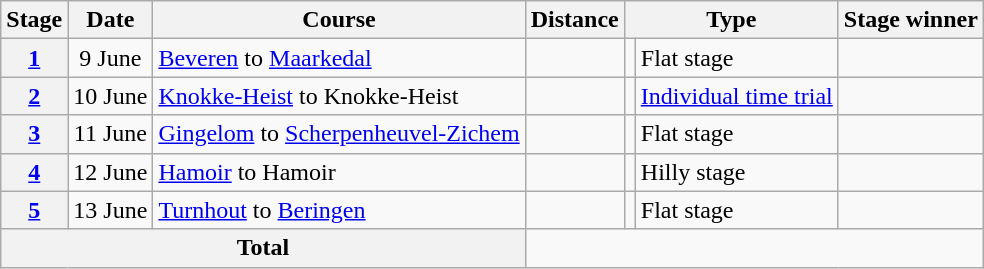<table class="wikitable">
<tr>
<th scope="col">Stage</th>
<th scope="col">Date</th>
<th scope="col">Course</th>
<th scope="col">Distance</th>
<th scope="col" colspan="2">Type</th>
<th scope="col">Stage winner</th>
</tr>
<tr>
<th scope="row" style="text-align:center;"><a href='#'>1</a></th>
<td style="text-align:center;">9 June</td>
<td><a href='#'>Beveren</a> to <a href='#'>Maarkedal</a></td>
<td style="text-align:center;"></td>
<td></td>
<td>Flat stage</td>
<td></td>
</tr>
<tr>
<th scope="row" style="text-align:center;"><a href='#'>2</a></th>
<td style="text-align:center;">10 June</td>
<td><a href='#'>Knokke-Heist</a> to Knokke-Heist</td>
<td style="text-align:center;"></td>
<td></td>
<td><a href='#'>Individual time trial</a></td>
<td></td>
</tr>
<tr>
<th scope="row" style="text-align:center;"><a href='#'>3</a></th>
<td style="text-align:center;">11 June</td>
<td><a href='#'>Gingelom</a> to <a href='#'>Scherpenheuvel-Zichem</a></td>
<td style="text-align:center;"></td>
<td></td>
<td>Flat stage</td>
<td></td>
</tr>
<tr>
<th scope="row" style="text-align:center;"><a href='#'>4</a></th>
<td style="text-align:center;">12 June</td>
<td><a href='#'>Hamoir</a> to Hamoir</td>
<td style="text-align:center;"></td>
<td></td>
<td>Hilly stage</td>
<td></td>
</tr>
<tr>
<th scope="row" style="text-align:center;"><a href='#'>5</a></th>
<td style="text-align:center;">13 June</td>
<td><a href='#'>Turnhout</a> to <a href='#'>Beringen</a></td>
<td style="text-align:center;"></td>
<td></td>
<td>Flat stage</td>
<td></td>
</tr>
<tr>
<th colspan="3">Total</th>
<td colspan="4" style="text-align:center;"></td>
</tr>
</table>
